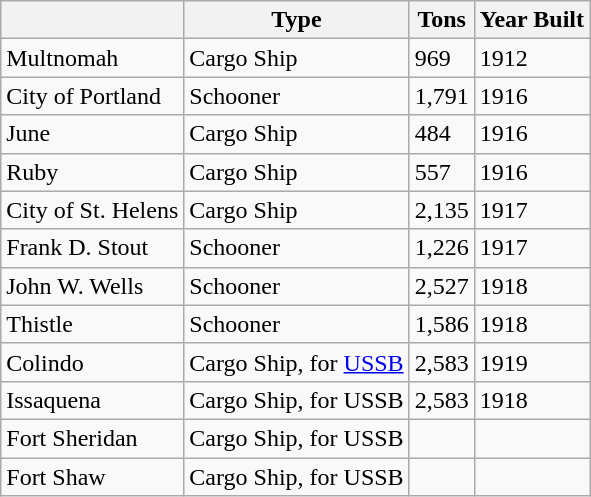<table class="wikitable">
<tr>
<th></th>
<th>Type</th>
<th>Tons</th>
<th>Year Built</th>
</tr>
<tr>
<td>Multnomah</td>
<td>Cargo Ship</td>
<td>969</td>
<td>1912</td>
</tr>
<tr>
<td>City of Portland</td>
<td>Schooner</td>
<td>1,791</td>
<td>1916</td>
</tr>
<tr>
<td>June</td>
<td>Cargo Ship</td>
<td>484</td>
<td>1916</td>
</tr>
<tr>
<td>Ruby</td>
<td>Cargo Ship</td>
<td>557</td>
<td>1916</td>
</tr>
<tr>
<td>City of St. Helens</td>
<td>Cargo Ship</td>
<td>2,135</td>
<td>1917</td>
</tr>
<tr>
<td>Frank D. Stout</td>
<td>Schooner</td>
<td>1,226</td>
<td>1917</td>
</tr>
<tr>
<td>John W. Wells</td>
<td>Schooner</td>
<td>2,527</td>
<td>1918</td>
</tr>
<tr>
<td>Thistle</td>
<td>Schooner</td>
<td>1,586</td>
<td>1918</td>
</tr>
<tr>
<td>Colindo</td>
<td>Cargo Ship, for <a href='#'>USSB</a></td>
<td>2,583</td>
<td>1919</td>
</tr>
<tr>
<td>Issaquena</td>
<td>Cargo Ship, for USSB</td>
<td>2,583</td>
<td>1918</td>
</tr>
<tr>
<td>Fort Sheridan</td>
<td>Cargo Ship, for USSB</td>
<td></td>
<td></td>
</tr>
<tr>
<td>Fort Shaw</td>
<td>Cargo Ship, for USSB</td>
<td></td>
<td></td>
</tr>
</table>
